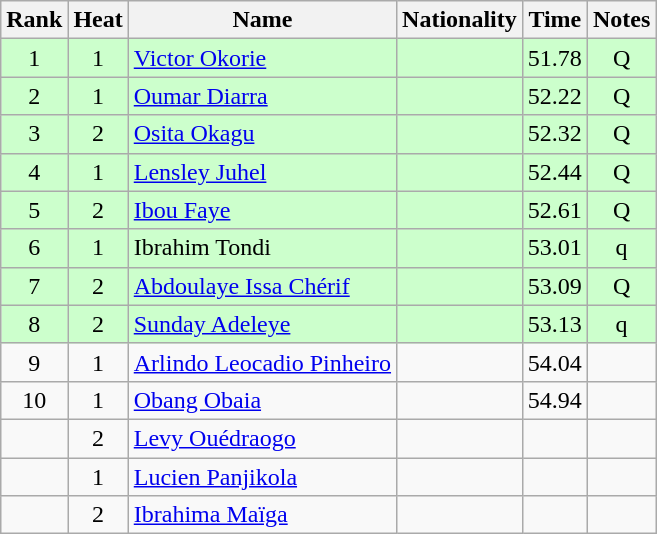<table class="wikitable sortable" style="text-align:center">
<tr>
<th>Rank</th>
<th>Heat</th>
<th>Name</th>
<th>Nationality</th>
<th>Time</th>
<th>Notes</th>
</tr>
<tr bgcolor=ccffcc>
<td>1</td>
<td>1</td>
<td align=left><a href='#'>Victor Okorie</a></td>
<td align=left></td>
<td>51.78</td>
<td>Q</td>
</tr>
<tr bgcolor=ccffcc>
<td>2</td>
<td>1</td>
<td align=left><a href='#'>Oumar Diarra</a></td>
<td align=left></td>
<td>52.22</td>
<td>Q</td>
</tr>
<tr bgcolor=ccffcc>
<td>3</td>
<td>2</td>
<td align=left><a href='#'>Osita Okagu</a></td>
<td align=left></td>
<td>52.32</td>
<td>Q</td>
</tr>
<tr bgcolor=ccffcc>
<td>4</td>
<td>1</td>
<td align=left><a href='#'>Lensley Juhel</a></td>
<td align=left></td>
<td>52.44</td>
<td>Q</td>
</tr>
<tr bgcolor=ccffcc>
<td>5</td>
<td>2</td>
<td align=left><a href='#'>Ibou Faye</a></td>
<td align=left></td>
<td>52.61</td>
<td>Q</td>
</tr>
<tr bgcolor=ccffcc>
<td>6</td>
<td>1</td>
<td align=left>Ibrahim Tondi</td>
<td align=left></td>
<td>53.01</td>
<td>q</td>
</tr>
<tr bgcolor=ccffcc>
<td>7</td>
<td>2</td>
<td align=left><a href='#'>Abdoulaye Issa Chérif</a></td>
<td align=left></td>
<td>53.09</td>
<td>Q</td>
</tr>
<tr bgcolor=ccffcc>
<td>8</td>
<td>2</td>
<td align=left><a href='#'>Sunday Adeleye</a></td>
<td align=left></td>
<td>53.13</td>
<td>q</td>
</tr>
<tr>
<td>9</td>
<td>1</td>
<td align=left><a href='#'>Arlindo Leocadio Pinheiro</a></td>
<td align=left></td>
<td>54.04</td>
<td></td>
</tr>
<tr>
<td>10</td>
<td>1</td>
<td align=left><a href='#'>Obang Obaia</a></td>
<td align=left></td>
<td>54.94</td>
<td></td>
</tr>
<tr>
<td></td>
<td>2</td>
<td align=left><a href='#'>Levy Ouédraogo</a></td>
<td align=left></td>
<td></td>
<td></td>
</tr>
<tr>
<td></td>
<td>1</td>
<td align=left><a href='#'>Lucien Panjikola</a></td>
<td align=left></td>
<td></td>
<td></td>
</tr>
<tr>
<td></td>
<td>2</td>
<td align=left><a href='#'>Ibrahima Maïga</a></td>
<td align=left></td>
<td></td>
<td></td>
</tr>
</table>
